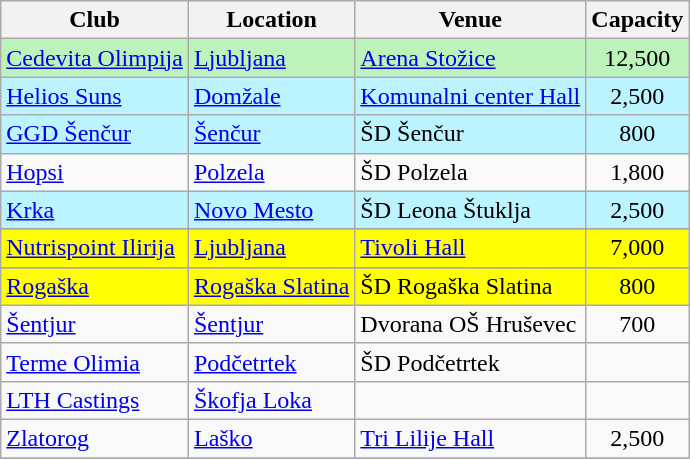<table class="wikitable sortable">
<tr>
<th>Club</th>
<th>Location</th>
<th>Venue</th>
<th>Capacity</th>
</tr>
<tr bgcolor="#bbf3bb">
<td><a href='#'>Cedevita Olimpija</a></td>
<td><a href='#'>Ljubljana</a></td>
<td><a href='#'>Arena Stožice</a></td>
<td align="center">12,500</td>
</tr>
<tr bgcolor="#bbf3ff">
<td><a href='#'>Helios Suns</a></td>
<td><a href='#'>Domžale</a></td>
<td><a href='#'>Komunalni center Hall</a></td>
<td align="center">2,500</td>
</tr>
<tr bgcolor="#bbf3ff">
<td><a href='#'>GGD Šenčur</a></td>
<td><a href='#'>Šenčur</a></td>
<td>ŠD Šenčur</td>
<td align="center">800</td>
</tr>
<tr>
<td><a href='#'>Hopsi</a></td>
<td><a href='#'>Polzela</a></td>
<td>ŠD Polzela</td>
<td align="center">1,800</td>
</tr>
<tr bgcolor="#bbf3ff">
<td><a href='#'>Krka</a></td>
<td><a href='#'>Novo Mesto</a></td>
<td>ŠD Leona Štuklja</td>
<td align="center">2,500</td>
</tr>
<tr>
</tr>
<tr bgcolor="yellow">
<td><a href='#'>Nutrispoint Ilirija</a></td>
<td><a href='#'>Ljubljana</a></td>
<td><a href='#'>Tivoli Hall</a></td>
<td align="center">7,000</td>
</tr>
<tr>
</tr>
<tr bgcolor="yellow">
<td><a href='#'>Rogaška</a></td>
<td><a href='#'>Rogaška Slatina</a></td>
<td>ŠD Rogaška Slatina</td>
<td align="center">800</td>
</tr>
<tr>
<td><a href='#'>Šentjur</a></td>
<td><a href='#'>Šentjur</a></td>
<td>Dvorana OŠ Hruševec</td>
<td align="center">700</td>
</tr>
<tr>
<td><a href='#'>Terme Olimia</a></td>
<td><a href='#'>Podčetrtek</a></td>
<td>ŠD Podčetrtek</td>
<td align="center"></td>
</tr>
<tr>
<td><a href='#'>LTH Castings</a></td>
<td><a href='#'>Škofja Loka</a></td>
<td></td>
<td align="center"></td>
</tr>
<tr>
<td><a href='#'>Zlatorog</a></td>
<td><a href='#'>Laško</a></td>
<td><a href='#'>Tri Lilije Hall</a></td>
<td align="center">2,500</td>
</tr>
<tr>
</tr>
</table>
